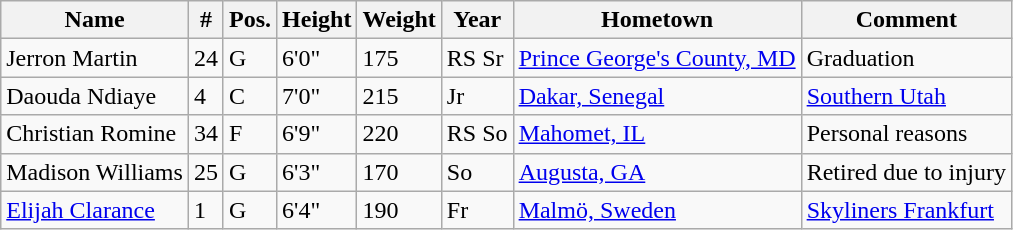<table class="wikitable sortable" border="1">
<tr>
<th>Name</th>
<th>#</th>
<th>Pos.</th>
<th>Height</th>
<th>Weight</th>
<th>Year</th>
<th>Hometown</th>
<th class="unsortable">Comment</th>
</tr>
<tr>
<td>Jerron Martin</td>
<td>24</td>
<td>G</td>
<td>6'0"</td>
<td>175</td>
<td>RS Sr</td>
<td><a href='#'>Prince George's County, MD</a></td>
<td>Graduation</td>
</tr>
<tr>
<td>Daouda Ndiaye</td>
<td>4</td>
<td>C</td>
<td>7'0"</td>
<td>215</td>
<td>Jr</td>
<td><a href='#'>Dakar, Senegal</a></td>
<td><a href='#'>Southern Utah</a></td>
</tr>
<tr>
<td>Christian Romine</td>
<td>34</td>
<td>F</td>
<td>6'9"</td>
<td>220</td>
<td>RS So</td>
<td><a href='#'>Mahomet, IL</a></td>
<td>Personal reasons</td>
</tr>
<tr>
<td>Madison Williams</td>
<td>25</td>
<td>G</td>
<td>6'3"</td>
<td>170</td>
<td>So</td>
<td><a href='#'>Augusta, GA</a></td>
<td>Retired due to injury</td>
</tr>
<tr>
<td><a href='#'>Elijah Clarance</a></td>
<td>1</td>
<td>G</td>
<td>6'4"</td>
<td>190</td>
<td>Fr</td>
<td><a href='#'>Malmö, Sweden</a></td>
<td><a href='#'>Skyliners Frankfurt</a></td>
</tr>
</table>
